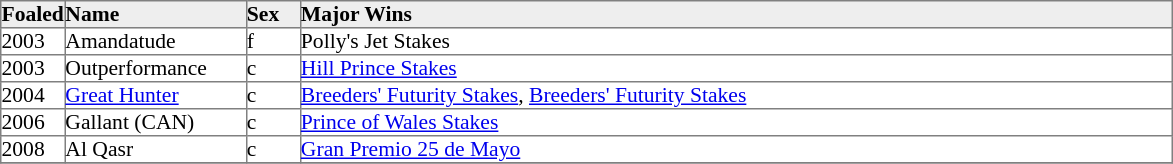<table border="1" cellpadding="0" style="border-collapse: collapse; font-size:90%">
<tr style="background:#eee;">
<td style="width:35px;"><strong>Foaled</strong></td>
<td style="width:120px;"><strong>Name</strong></td>
<td style="width:35px;"><strong>Sex</strong></td>
<td style="width:580px;"><strong>Major Wins</strong></td>
</tr>
<tr>
<td>2003</td>
<td>Amandatude</td>
<td>f</td>
<td>Polly's Jet Stakes</td>
</tr>
<tr>
<td>2003</td>
<td>Outperformance</td>
<td>c</td>
<td><a href='#'>Hill Prince Stakes</a></td>
</tr>
<tr>
<td>2004</td>
<td><a href='#'>Great Hunter</a></td>
<td>c</td>
<td><a href='#'>Breeders' Futurity Stakes</a>, <a href='#'>Breeders' Futurity Stakes</a></td>
</tr>
<tr>
<td>2006</td>
<td>Gallant (CAN)</td>
<td>c</td>
<td><a href='#'>Prince of Wales Stakes</a></td>
</tr>
<tr>
<td>2008</td>
<td>Al Qasr</td>
<td>c</td>
<td><a href='#'>Gran Premio 25 de Mayo</a></td>
</tr>
<tr>
</tr>
</table>
